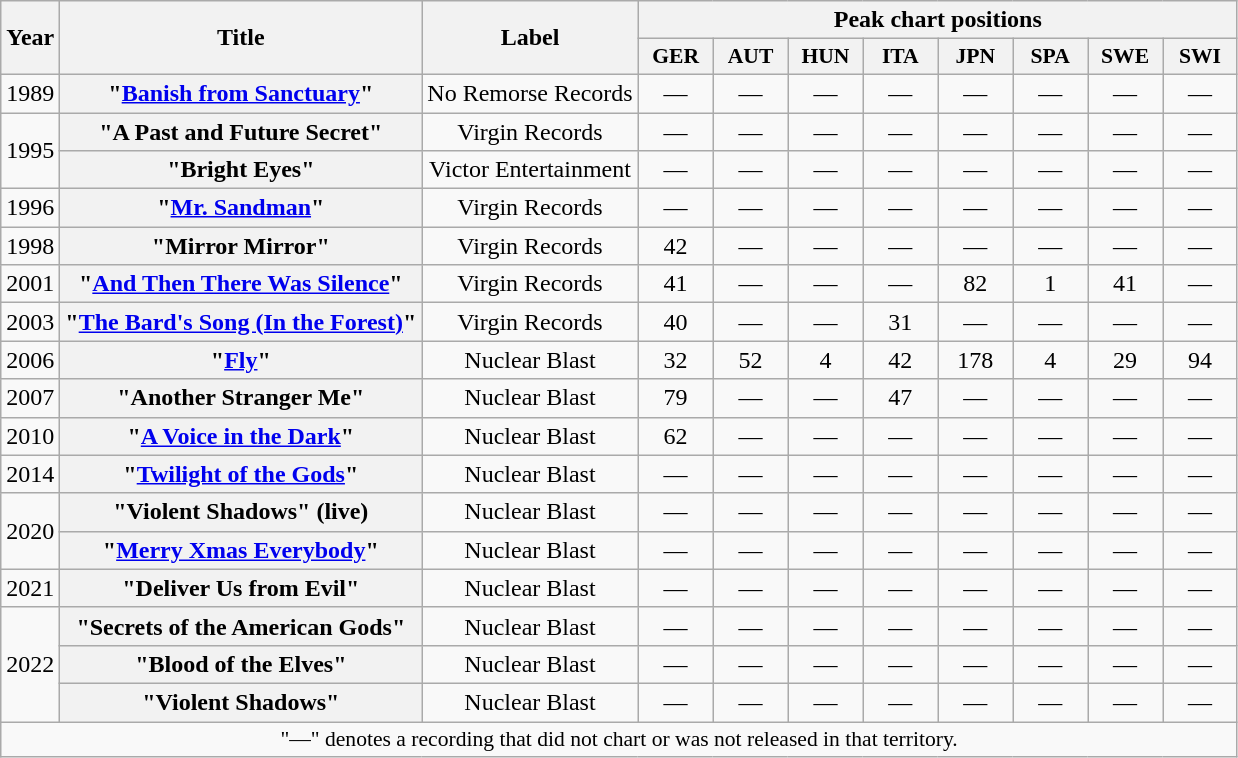<table class="wikitable plainrowheaders" style="text-align:center;">
<tr>
<th scope="col" rowspan="2">Year</th>
<th scope="col" rowspan="2">Title</th>
<th scope="col" rowspan="2">Label</th>
<th scope="col" colspan="8">Peak chart positions</th>
</tr>
<tr>
<th scope="col" style="width:3em;font-size:90%;">GER<br></th>
<th scope="col" style="width:3em;font-size:90%;">AUT<br></th>
<th scope="col" style="width:3em;font-size:90%;">HUN<br></th>
<th scope="col" style="width:3em;font-size:90%;">ITA<br></th>
<th scope="col" style="width:3em;font-size:90%;">JPN<br></th>
<th scope="col" style="width:3em;font-size:90%;">SPA<br></th>
<th scope="col" style="width:3em;font-size:90%;">SWE<br></th>
<th scope="col" style="width:3em;font-size:90%;">SWI<br></th>
</tr>
<tr>
<td>1989</td>
<th scope="row">"<a href='#'>Banish from Sanctuary</a>"</th>
<td>No Remorse Records</td>
<td>—</td>
<td>—</td>
<td>—</td>
<td>—</td>
<td>—</td>
<td>—</td>
<td>—</td>
<td>—</td>
</tr>
<tr>
<td rowspan="2">1995</td>
<th scope="row">"A Past and Future Secret"</th>
<td>Virgin Records</td>
<td>—</td>
<td>—</td>
<td>—</td>
<td>—</td>
<td>—</td>
<td>—</td>
<td>—</td>
<td>—</td>
</tr>
<tr>
<th scope="row">"Bright Eyes"</th>
<td>Victor Entertainment</td>
<td>—</td>
<td>—</td>
<td>—</td>
<td>—</td>
<td>—</td>
<td>—</td>
<td>—</td>
<td>—</td>
</tr>
<tr>
<td>1996</td>
<th scope="row">"<a href='#'>Mr. Sandman</a>"</th>
<td>Virgin Records</td>
<td>—</td>
<td>—</td>
<td>—</td>
<td>—</td>
<td>—</td>
<td>—</td>
<td>—</td>
<td>—</td>
</tr>
<tr>
<td>1998</td>
<th scope="row">"Mirror Mirror"</th>
<td>Virgin Records</td>
<td>42</td>
<td>—</td>
<td>—</td>
<td>—</td>
<td>—</td>
<td>—</td>
<td>—</td>
<td>—</td>
</tr>
<tr>
<td>2001</td>
<th scope="row">"<a href='#'>And Then There Was Silence</a>"</th>
<td>Virgin Records</td>
<td>41</td>
<td>—</td>
<td>—</td>
<td>—</td>
<td>82</td>
<td>1</td>
<td>41</td>
<td>—</td>
</tr>
<tr>
<td>2003</td>
<th scope="row">"<a href='#'>The Bard's Song (In the Forest)</a>"</th>
<td>Virgin Records</td>
<td>40</td>
<td>—</td>
<td>—</td>
<td>31</td>
<td>—</td>
<td>—</td>
<td>—</td>
<td>—</td>
</tr>
<tr>
<td>2006</td>
<th scope="row">"<a href='#'>Fly</a>"</th>
<td>Nuclear Blast</td>
<td>32</td>
<td>52</td>
<td>4</td>
<td>42</td>
<td>178</td>
<td>4</td>
<td>29</td>
<td>94</td>
</tr>
<tr>
<td>2007</td>
<th scope="row">"Another Stranger Me"</th>
<td>Nuclear Blast</td>
<td>79</td>
<td>—</td>
<td>—</td>
<td>47</td>
<td>—</td>
<td>—</td>
<td>—</td>
<td>—</td>
</tr>
<tr>
<td>2010</td>
<th scope="row">"<a href='#'>A Voice in the Dark</a>"</th>
<td>Nuclear Blast</td>
<td>62</td>
<td>—</td>
<td>—</td>
<td>—</td>
<td>—</td>
<td>—</td>
<td>—</td>
<td>—</td>
</tr>
<tr>
<td>2014</td>
<th scope="row">"<a href='#'>Twilight of the Gods</a>"</th>
<td>Nuclear Blast</td>
<td>—</td>
<td>—</td>
<td>—</td>
<td>—</td>
<td>—</td>
<td>—</td>
<td>—</td>
<td>—</td>
</tr>
<tr>
<td rowspan="2">2020</td>
<th scope="row">"Violent Shadows" (live)</th>
<td>Nuclear Blast</td>
<td>—</td>
<td>—</td>
<td>—</td>
<td>—</td>
<td>—</td>
<td>—</td>
<td>—</td>
<td>—</td>
</tr>
<tr>
<th scope="row">"<a href='#'>Merry Xmas Everybody</a>"</th>
<td>Nuclear Blast</td>
<td>—</td>
<td>—</td>
<td>—</td>
<td>—</td>
<td>—</td>
<td>—</td>
<td>—</td>
<td>—</td>
</tr>
<tr>
<td>2021</td>
<th scope="row">"Deliver Us from Evil"</th>
<td>Nuclear Blast</td>
<td>—</td>
<td>—</td>
<td>—</td>
<td>—</td>
<td>—</td>
<td>—</td>
<td>—</td>
<td>—</td>
</tr>
<tr>
<td rowspan="3">2022</td>
<th scope="row">"Secrets of the American Gods"</th>
<td>Nuclear Blast</td>
<td>—</td>
<td>—</td>
<td>—</td>
<td>—</td>
<td>—</td>
<td>—</td>
<td>—</td>
<td>—</td>
</tr>
<tr>
<th scope="row">"Blood of the Elves"</th>
<td>Nuclear Blast</td>
<td>—</td>
<td>—</td>
<td>—</td>
<td>—</td>
<td>—</td>
<td>—</td>
<td>—</td>
<td>—</td>
</tr>
<tr>
<th scope="row">"Violent Shadows"</th>
<td>Nuclear Blast</td>
<td>—</td>
<td>—</td>
<td>—</td>
<td>—</td>
<td>—</td>
<td>—</td>
<td>—</td>
<td>—</td>
</tr>
<tr>
<td colspan="11" style="font-size:90%">"—" denotes a recording that did not chart or was not released in that territory.</td>
</tr>
</table>
